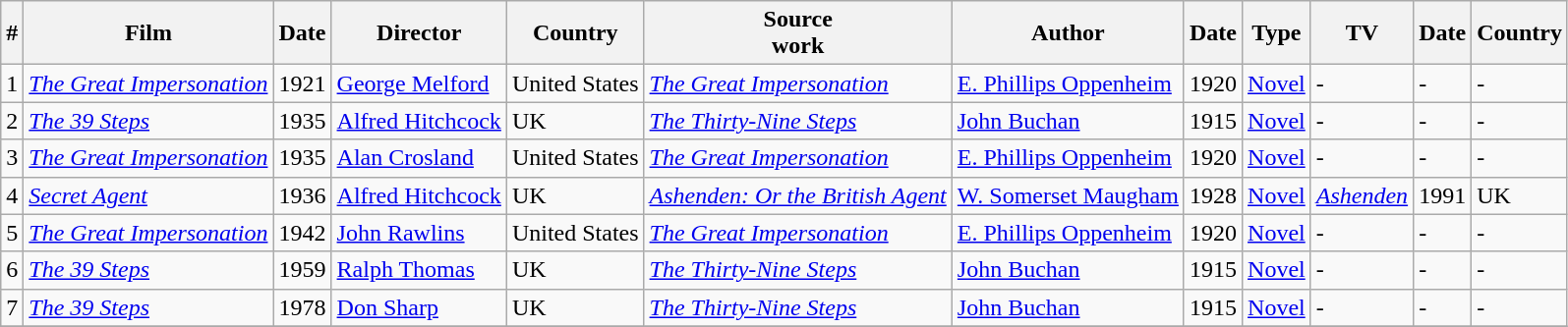<table class="wikitable">
<tr>
<th>#</th>
<th>Film</th>
<th>Date</th>
<th>Director</th>
<th>Country</th>
<th>Source <br>work</th>
<th>Author</th>
<th>Date</th>
<th>Type</th>
<th>TV</th>
<th>Date</th>
<th>Country</th>
</tr>
<tr>
<td>1</td>
<td><em><a href='#'>The Great Impersonation</a></em></td>
<td>1921</td>
<td><a href='#'>George Melford</a></td>
<td>United States</td>
<td><em><a href='#'>The Great Impersonation</a></em></td>
<td><a href='#'>E. Phillips Oppenheim</a></td>
<td>1920</td>
<td><a href='#'>Novel</a></td>
<td>-</td>
<td>-</td>
<td>-</td>
</tr>
<tr>
<td>2</td>
<td><em><a href='#'>The 39 Steps</a></em></td>
<td>1935</td>
<td><a href='#'>Alfred Hitchcock</a></td>
<td>UK</td>
<td><em><a href='#'>The Thirty-Nine Steps</a></em></td>
<td><a href='#'>John Buchan</a></td>
<td>1915</td>
<td><a href='#'>Novel</a></td>
<td>-</td>
<td>-</td>
<td>-</td>
</tr>
<tr>
<td>3</td>
<td><em><a href='#'>The Great Impersonation</a></em></td>
<td>1935</td>
<td><a href='#'>Alan Crosland</a></td>
<td>United States</td>
<td><em><a href='#'>The Great Impersonation</a></em></td>
<td><a href='#'>E. Phillips Oppenheim</a></td>
<td>1920</td>
<td><a href='#'>Novel</a></td>
<td>-</td>
<td>-</td>
<td>-</td>
</tr>
<tr>
<td>4</td>
<td><em><a href='#'>Secret Agent</a></em></td>
<td>1936</td>
<td><a href='#'>Alfred Hitchcock</a></td>
<td>UK</td>
<td><em><a href='#'>Ashenden: Or the British Agent</a></em></td>
<td><a href='#'>W. Somerset Maugham</a></td>
<td>1928</td>
<td><a href='#'>Novel</a></td>
<td><em><a href='#'>Ashenden</a></em></td>
<td>1991</td>
<td>UK</td>
</tr>
<tr>
<td>5</td>
<td><em><a href='#'>The Great Impersonation</a></em></td>
<td>1942</td>
<td><a href='#'>John Rawlins</a></td>
<td>United States</td>
<td><em><a href='#'>The Great Impersonation</a></em></td>
<td><a href='#'>E. Phillips Oppenheim</a></td>
<td>1920</td>
<td><a href='#'>Novel</a></td>
<td>-</td>
<td>-</td>
<td>-</td>
</tr>
<tr>
<td>6</td>
<td><em><a href='#'>The 39 Steps</a></em></td>
<td>1959</td>
<td><a href='#'>Ralph Thomas</a></td>
<td>UK</td>
<td><em><a href='#'>The Thirty-Nine Steps</a></em></td>
<td><a href='#'>John Buchan</a></td>
<td>1915</td>
<td><a href='#'>Novel</a></td>
<td>-</td>
<td>-</td>
<td>-</td>
</tr>
<tr>
<td>7</td>
<td><em><a href='#'>The 39 Steps</a></em></td>
<td>1978</td>
<td><a href='#'>Don Sharp</a></td>
<td>UK</td>
<td><em><a href='#'>The Thirty-Nine Steps</a></em></td>
<td><a href='#'>John Buchan</a></td>
<td>1915</td>
<td><a href='#'>Novel</a></td>
<td>-</td>
<td>-</td>
<td>-</td>
</tr>
<tr>
</tr>
</table>
